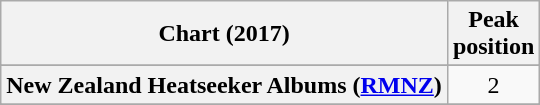<table class="wikitable sortable plainrowheaders" style="text-align:center">
<tr>
<th scope="col">Chart (2017)</th>
<th scope="col">Peak<br>position</th>
</tr>
<tr>
</tr>
<tr>
</tr>
<tr>
</tr>
<tr>
</tr>
<tr>
</tr>
<tr>
</tr>
<tr>
<th scope="row">New Zealand Heatseeker Albums (<a href='#'>RMNZ</a>)</th>
<td>2</td>
</tr>
<tr>
</tr>
<tr>
</tr>
<tr>
</tr>
<tr>
</tr>
<tr>
</tr>
<tr>
</tr>
<tr>
</tr>
</table>
